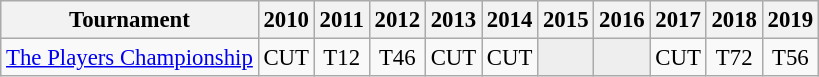<table class="wikitable" style="font-size:95%;text-align:center;">
<tr>
<th>Tournament</th>
<th>2010</th>
<th>2011</th>
<th>2012</th>
<th>2013</th>
<th>2014</th>
<th>2015</th>
<th>2016</th>
<th>2017</th>
<th>2018</th>
<th>2019</th>
</tr>
<tr>
<td align=left><a href='#'>The Players Championship</a></td>
<td>CUT</td>
<td>T12</td>
<td>T46</td>
<td>CUT</td>
<td>CUT</td>
<td style="background:#eeeeee;"></td>
<td style="background:#eeeeee;"></td>
<td>CUT</td>
<td>T72</td>
<td>T56</td>
</tr>
</table>
